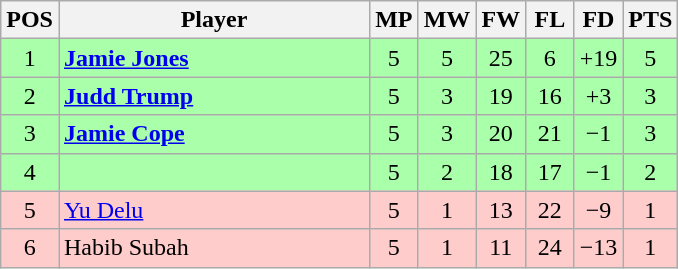<table class="wikitable" style="text-align: center;">
<tr>
<th width=25>POS</th>
<th width=200>Player</th>
<th width=25>MP</th>
<th width=25>MW</th>
<th width=25>FW</th>
<th width=25>FL</th>
<th width=25>FD</th>
<th width=25>PTS</th>
</tr>
<tr style="background:#aaffaa;">
<td>1</td>
<td style="text-align:left;"> <strong><a href='#'>Jamie Jones</a></strong></td>
<td>5</td>
<td>5</td>
<td>25</td>
<td>6</td>
<td>+19</td>
<td>5</td>
</tr>
<tr style="background:#aaffaa;">
<td>2</td>
<td style="text-align:left;"> <strong><a href='#'>Judd Trump</a></strong></td>
<td>5</td>
<td>3</td>
<td>19</td>
<td>16</td>
<td>+3</td>
<td>3</td>
</tr>
<tr style="background:#aaffaa;">
<td>3</td>
<td style="text-align:left;"> <strong><a href='#'>Jamie Cope</a></strong></td>
<td>5</td>
<td>3</td>
<td>20</td>
<td>21</td>
<td>−1</td>
<td>3</td>
</tr>
<tr style="background:#aaffaa;">
<td>4</td>
<td style="text-align:left;"></td>
<td>5</td>
<td>2</td>
<td>18</td>
<td>17</td>
<td>−1</td>
<td>2</td>
</tr>
<tr style="background:#fcc;">
<td>5</td>
<td style="text-align:left;"> <a href='#'>Yu Delu</a></td>
<td>5</td>
<td>1</td>
<td>13</td>
<td>22</td>
<td>−9</td>
<td>1</td>
</tr>
<tr style="background:#fcc;">
<td>6</td>
<td style="text-align:left;"> Habib Subah</td>
<td>5</td>
<td>1</td>
<td>11</td>
<td>24</td>
<td>−13</td>
<td>1</td>
</tr>
</table>
